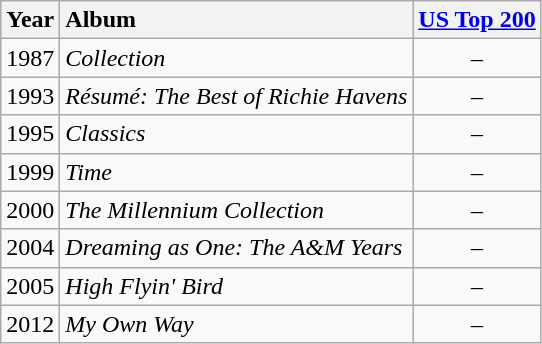<table class="wikitable">
<tr>
<th style="text-align:left;">Year</th>
<th style="text-align:left;">Album</th>
<th style="text-align:center;"><a href='#'>US Top 200</a></th>
</tr>
<tr>
<td style="text-align:left;">1987</td>
<td style="text-align:left;"><em>Collection</em></td>
<td style="text-align:center;">–</td>
</tr>
<tr>
<td style="text-align:left;">1993</td>
<td style="text-align:left;"><em>Résumé: The Best of Richie Havens</em></td>
<td style="text-align:center;">–</td>
</tr>
<tr>
<td style="text-align:left;">1995</td>
<td style="text-align:left;"><em>Classics</em></td>
<td style="text-align:center;">–</td>
</tr>
<tr>
<td style="text-align:left;">1999</td>
<td style="text-align:left;"><em>Time</em></td>
<td style="text-align:center;">–</td>
</tr>
<tr>
<td style="text-align:left;">2000</td>
<td style="text-align:left;"><em>The Millennium Collection</em></td>
<td style="text-align:center;">–</td>
</tr>
<tr>
<td style="text-align:left;">2004</td>
<td style="text-align:left;"><em>Dreaming as One: The A&M Years</em></td>
<td style="text-align:center;">–</td>
</tr>
<tr>
<td style="text-align:left;">2005</td>
<td style="text-align:left;"><em>High Flyin' Bird</em></td>
<td style="text-align:center;">–</td>
</tr>
<tr>
<td style="text-align:left;">2012</td>
<td style="text-align:left;"><em>My Own Way</em></td>
<td style="text-align:center;">–</td>
</tr>
</table>
